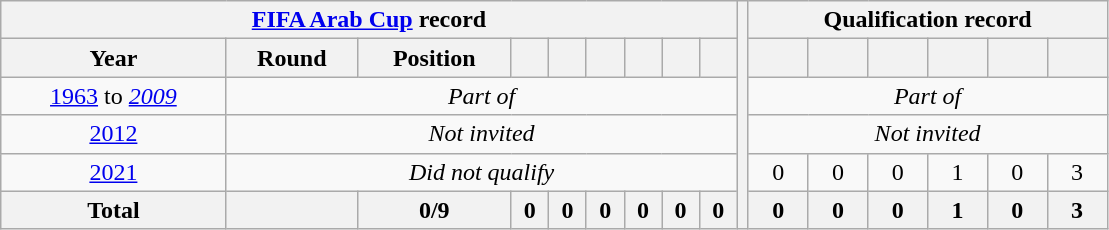<table class="wikitable" style="text-align: center;">
<tr>
<th colspan=9><a href='#'>FIFA Arab Cup</a> record</th>
<th width=1% rowspan=39></th>
<th colspan=6>Qualification record</th>
</tr>
<tr>
<th>Year</th>
<th>Round</th>
<th>Position</th>
<th></th>
<th></th>
<th></th>
<th></th>
<th></th>
<th></th>
<th></th>
<th></th>
<th></th>
<th></th>
<th></th>
<th></th>
</tr>
<tr>
<td> <a href='#'>1963</a> to <em><a href='#'>2009</a></em></td>
<td colspan=8><em>Part of </em></td>
<td colspan=8><em>Part of </em></td>
</tr>
<tr>
<td> <a href='#'>2012</a></td>
<td colspan=8><em>Not invited</em></td>
<td colspan=8><em>Not invited</em></td>
</tr>
<tr>
<td> <a href='#'>2021</a></td>
<td colspan=8><em>Did not qualify</em></td>
<td>0</td>
<td>0</td>
<td>0</td>
<td>1</td>
<td>0</td>
<td>3</td>
</tr>
<tr>
<th>Total</th>
<th></th>
<th>0/9</th>
<th>0</th>
<th>0</th>
<th>0</th>
<th>0</th>
<th>0</th>
<th>0</th>
<th>0</th>
<th>0</th>
<th>0</th>
<th>1</th>
<th>0</th>
<th>3</th>
</tr>
</table>
